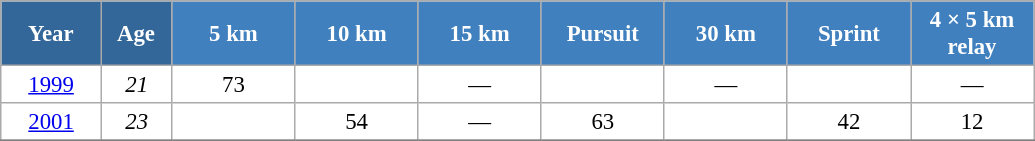<table class="wikitable" style="font-size:95%; text-align:center; border:grey solid 1px; border-collapse:collapse; background:#ffffff;">
<tr>
<th style="background-color:#369; color:white; width:60px;"> Year </th>
<th style="background-color:#369; color:white; width:40px;"> Age </th>
<th style="background-color:#4180be; color:white; width:75px;"> 5 km </th>
<th style="background-color:#4180be; color:white; width:75px;"> 10 km </th>
<th style="background-color:#4180be; color:white; width:75px;"> 15 km </th>
<th style="background-color:#4180be; color:white; width:75px;"> Pursuit </th>
<th style="background-color:#4180be; color:white; width:75px;"> 30 km </th>
<th style="background-color:#4180be; color:white; width:75px;"> Sprint </th>
<th style="background-color:#4180be; color:white; width:75px;"> 4 × 5 km <br> relay </th>
</tr>
<tr>
<td><a href='#'>1999</a></td>
<td><em>21</em></td>
<td>73</td>
<td></td>
<td>—</td>
<td></td>
<td>—</td>
<td></td>
<td>—</td>
</tr>
<tr>
<td><a href='#'>2001</a></td>
<td><em>23</em></td>
<td></td>
<td>54</td>
<td>—</td>
<td>63</td>
<td></td>
<td>42</td>
<td>12</td>
</tr>
<tr>
</tr>
</table>
